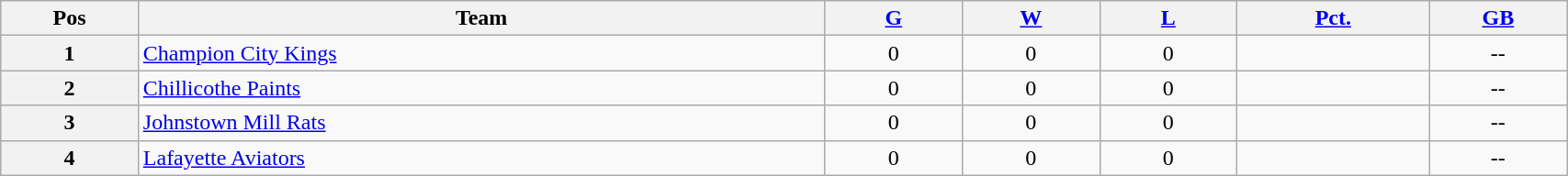<table class="wikitable plainrowheaders" width="90%" style="text-align:center;">
<tr>
<th scope="col" width="5%">Pos</th>
<th scope="col" width="25%">Team</th>
<th scope="col" width="5%"><a href='#'>G</a></th>
<th scope="col" width="5%"><a href='#'>W</a></th>
<th scope="col" width="5%"><a href='#'>L</a></th>
<th scope="col" width="7%"><a href='#'>Pct.</a></th>
<th scope="col" width="5%"><a href='#'>GB</a></th>
</tr>
<tr>
<th>1</th>
<td style="text-align:left;"><a href='#'>Champion City Kings</a></td>
<td>0</td>
<td>0</td>
<td>0</td>
<td></td>
<td>--</td>
</tr>
<tr>
<th>2</th>
<td style="text-align:left;"><a href='#'>Chillicothe Paints</a></td>
<td>0</td>
<td>0</td>
<td>0</td>
<td></td>
<td>--</td>
</tr>
<tr>
<th>3</th>
<td style="text-align:left;"><a href='#'>Johnstown Mill Rats</a></td>
<td>0</td>
<td>0</td>
<td>0</td>
<td></td>
<td>--</td>
</tr>
<tr>
<th>4</th>
<td style="text-align:left;"><a href='#'>Lafayette Aviators</a></td>
<td>0</td>
<td>0</td>
<td>0</td>
<td></td>
<td>--</td>
</tr>
</table>
